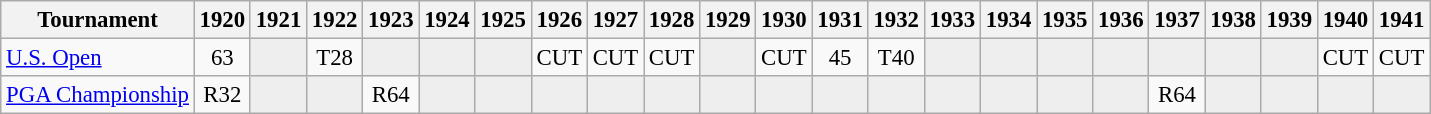<table class="wikitable" style="font-size:95%;text-align:center;">
<tr>
<th>Tournament</th>
<th>1920</th>
<th>1921</th>
<th>1922</th>
<th>1923</th>
<th>1924</th>
<th>1925</th>
<th>1926</th>
<th>1927</th>
<th>1928</th>
<th>1929</th>
<th>1930</th>
<th>1931</th>
<th>1932</th>
<th>1933</th>
<th>1934</th>
<th>1935</th>
<th>1936</th>
<th>1937</th>
<th>1938</th>
<th>1939</th>
<th>1940</th>
<th>1941</th>
</tr>
<tr>
<td align=left><a href='#'>U.S. Open</a></td>
<td>63</td>
<td style="background:#eeeeee;"></td>
<td>T28</td>
<td style="background:#eeeeee;"></td>
<td style="background:#eeeeee;"></td>
<td style="background:#eeeeee;"></td>
<td>CUT</td>
<td>CUT</td>
<td>CUT</td>
<td style="background:#eeeeee;"></td>
<td>CUT</td>
<td>45</td>
<td>T40</td>
<td style="background:#eeeeee;"></td>
<td style="background:#eeeeee;"></td>
<td style="background:#eeeeee;"></td>
<td style="background:#eeeeee;"></td>
<td style="background:#eeeeee;"></td>
<td style="background:#eeeeee;"></td>
<td style="background:#eeeeee;"></td>
<td>CUT</td>
<td>CUT</td>
</tr>
<tr>
<td align=left><a href='#'>PGA Championship</a></td>
<td>R32</td>
<td style="background:#eeeeee;"></td>
<td style="background:#eeeeee;"></td>
<td>R64</td>
<td style="background:#eeeeee;"></td>
<td style="background:#eeeeee;"></td>
<td style="background:#eeeeee;"></td>
<td style="background:#eeeeee;"></td>
<td style="background:#eeeeee;"></td>
<td style="background:#eeeeee;"></td>
<td style="background:#eeeeee;"></td>
<td style="background:#eeeeee;"></td>
<td style="background:#eeeeee;"></td>
<td style="background:#eeeeee;"></td>
<td style="background:#eeeeee;"></td>
<td style="background:#eeeeee;"></td>
<td style="background:#eeeeee;"></td>
<td>R64</td>
<td style="background:#eeeeee;"></td>
<td style="background:#eeeeee;"></td>
<td style="background:#eeeeee;"></td>
<td style="background:#eeeeee;"></td>
</tr>
</table>
